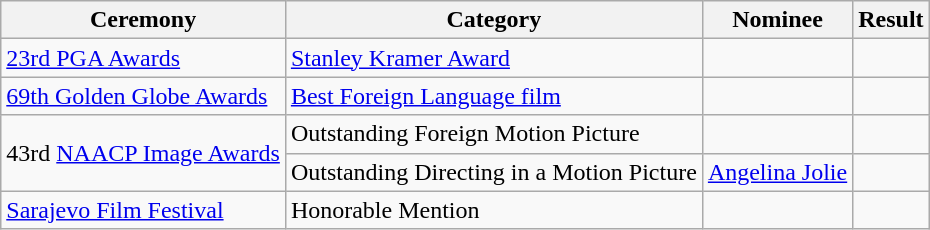<table class="wikitable">
<tr>
<th>Ceremony</th>
<th>Category</th>
<th>Nominee</th>
<th>Result</th>
</tr>
<tr>
<td><a href='#'>23rd PGA Awards</a></td>
<td><a href='#'>Stanley Kramer Award</a></td>
<td></td>
<td></td>
</tr>
<tr>
<td><a href='#'>69th Golden Globe Awards</a></td>
<td><a href='#'>Best Foreign Language film</a></td>
<td></td>
<td></td>
</tr>
<tr>
<td rowspan=2>43rd <a href='#'>NAACP Image Awards</a></td>
<td>Outstanding Foreign Motion Picture</td>
<td></td>
<td></td>
</tr>
<tr>
<td>Outstanding Directing in a Motion Picture</td>
<td><a href='#'>Angelina Jolie</a></td>
<td></td>
</tr>
<tr>
<td><a href='#'>Sarajevo Film Festival</a></td>
<td>Honorable Mention</td>
<td></td>
<td></td>
</tr>
</table>
